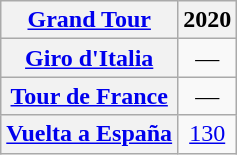<table class="wikitable plainrowheaders">
<tr>
<th scope="col"><a href='#'>Grand Tour</a></th>
<th scope="col">2020</th>
</tr>
<tr style="text-align:center;">
<th scope="row"> <a href='#'>Giro d'Italia</a></th>
<td>—</td>
</tr>
<tr style="text-align:center;">
<th scope="row"> <a href='#'>Tour de France</a></th>
<td>—</td>
</tr>
<tr style="text-align:center;">
<th scope="row"> <a href='#'>Vuelta a España</a></th>
<td><a href='#'>130</a></td>
</tr>
</table>
